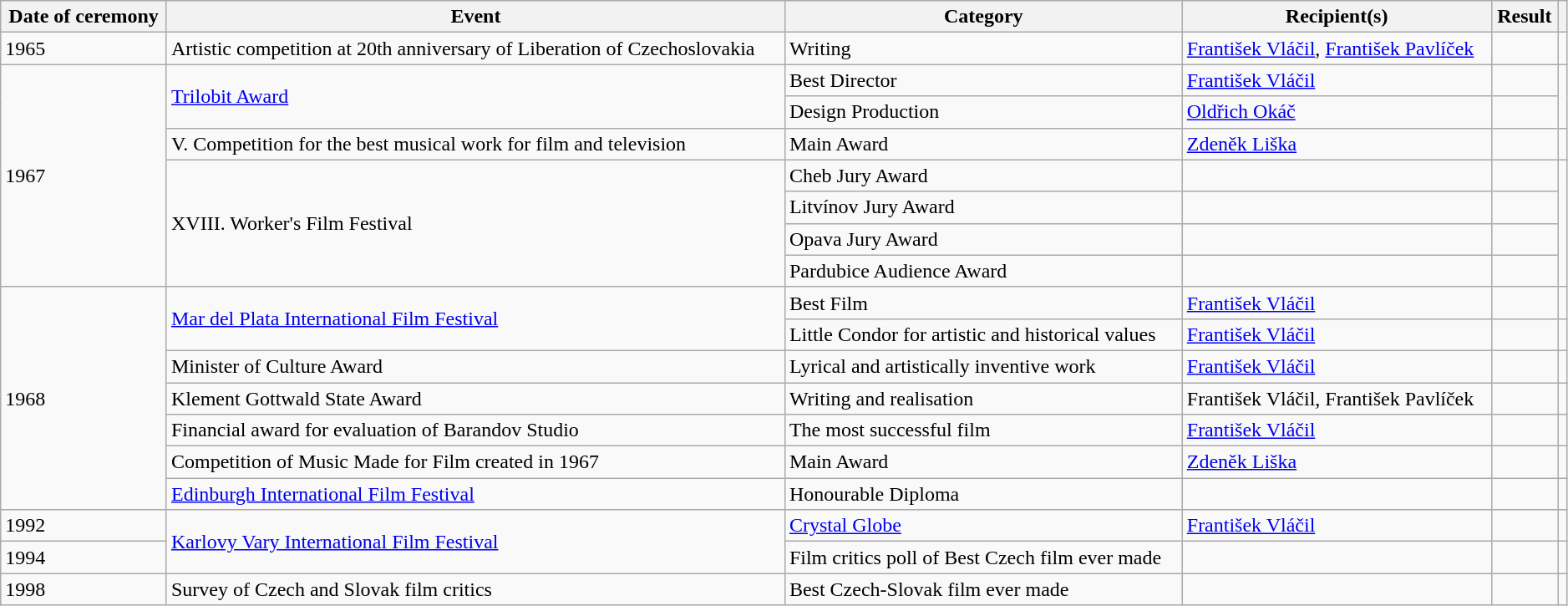<table class="wikitable sortable" style="width: 99%;">
<tr>
<th scope="col">Date of ceremony</th>
<th scope="col">Event</th>
<th scope="col">Category</th>
<th scope="col">Recipient(s)</th>
<th scope="col">Result</th>
<th scope="col" class="unsortable"></th>
</tr>
<tr>
<td>1965</td>
<td>Artistic competition at 20th anniversary of Liberation of Czechoslovakia</td>
<td>Writing</td>
<td><a href='#'>František Vláčil</a>, <a href='#'>František Pavlíček</a></td>
<td></td>
<td></td>
</tr>
<tr>
<td rowspan="7">1967</td>
<td rowspan="2"><a href='#'>Trilobit Award</a></td>
<td>Best Director</td>
<td><a href='#'>František Vláčil</a></td>
<td></td>
<td rowspan="2"></td>
</tr>
<tr>
<td>Design Production</td>
<td><a href='#'>Oldřich Okáč</a></td>
<td></td>
</tr>
<tr>
<td>V. Competition for the best musical work for film and television</td>
<td>Main Award</td>
<td><a href='#'>Zdeněk Liška</a></td>
<td></td>
<td></td>
</tr>
<tr>
<td rowspan="4">XVIII. Worker's Film Festival</td>
<td>Cheb Jury Award</td>
<td></td>
<td></td>
<td rowspan="4"></td>
</tr>
<tr>
<td>Litvínov Jury Award</td>
<td></td>
<td></td>
</tr>
<tr>
<td>Opava Jury Award</td>
<td></td>
<td></td>
</tr>
<tr>
<td>Pardubice Audience Award</td>
<td></td>
<td></td>
</tr>
<tr>
<td rowspan="7">1968</td>
<td rowspan="2"><a href='#'>Mar del Plata International Film Festival</a></td>
<td>Best Film</td>
<td><a href='#'>František Vláčil</a></td>
<td></td>
<td></td>
</tr>
<tr>
<td>Little Condor for artistic and historical values</td>
<td><a href='#'>František Vláčil</a></td>
<td></td>
<td></td>
</tr>
<tr>
<td>Minister of Culture Award</td>
<td>Lyrical and artistically inventive work</td>
<td><a href='#'>František Vláčil</a></td>
<td></td>
<td></td>
</tr>
<tr>
<td>Klement Gottwald State Award</td>
<td>Writing and realisation</td>
<td>František Vláčil, František Pavlíček</td>
<td></td>
<td></td>
</tr>
<tr>
<td>Financial award for evaluation of Barandov Studio</td>
<td>The most successful film</td>
<td><a href='#'>František Vláčil</a></td>
<td></td>
<td></td>
</tr>
<tr>
<td>Competition of Music Made for Film created in 1967</td>
<td>Main Award</td>
<td><a href='#'>Zdeněk Liška</a></td>
<td></td>
<td></td>
</tr>
<tr>
<td><a href='#'>Edinburgh International Film Festival</a></td>
<td>Honourable Diploma</td>
<td></td>
<td></td>
<td></td>
</tr>
<tr>
<td>1992</td>
<td rowspan="2"><a href='#'>Karlovy Vary International Film Festival</a></td>
<td><a href='#'>Crystal Globe</a></td>
<td><a href='#'>František Vláčil</a></td>
<td></td>
<td></td>
</tr>
<tr>
<td>1994</td>
<td>Film critics poll of Best Czech film ever made</td>
<td></td>
<td></td>
<td></td>
</tr>
<tr>
<td>1998</td>
<td>Survey of Czech and Slovak film critics</td>
<td>Best Czech-Slovak film ever made</td>
<td></td>
<td></td>
<td></td>
</tr>
</table>
